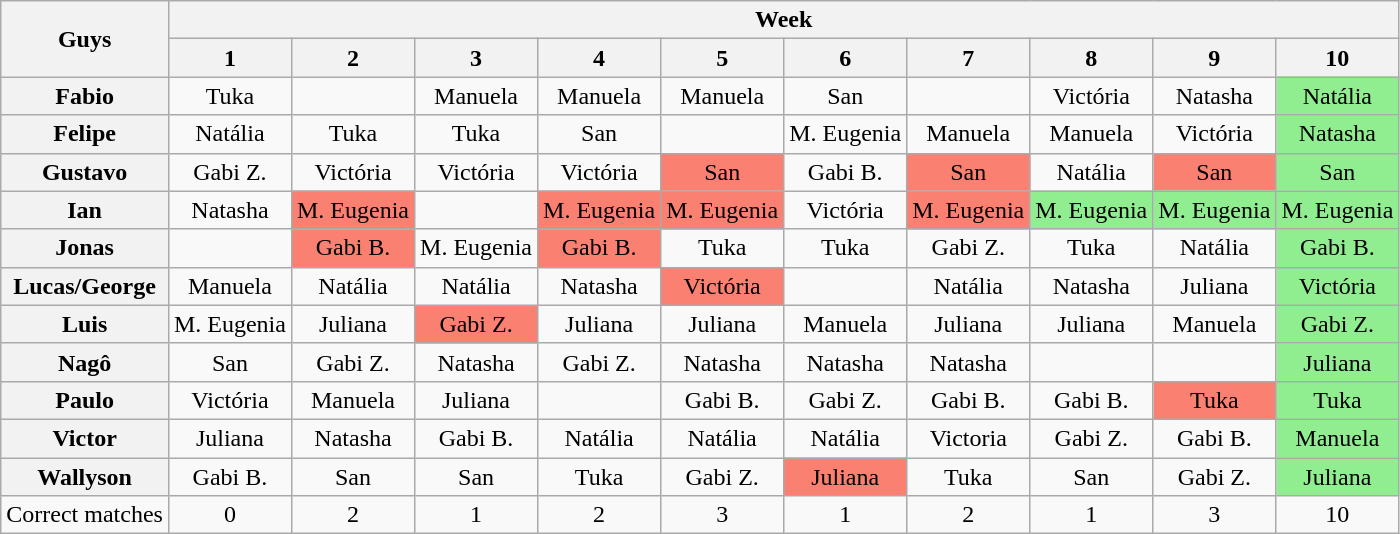<table class="wikitable" style="text-align:center">
<tr>
<th rowspan=2>Guys</th>
<th colspan=14>Week</th>
</tr>
<tr>
<th>1</th>
<th>2</th>
<th>3</th>
<th>4</th>
<th>5</th>
<th>6</th>
<th>7</th>
<th>8</th>
<th>9</th>
<th>10</th>
</tr>
<tr>
<th>Fabio</th>
<td>Tuka</td>
<td></td>
<td>Manuela</td>
<td>Manuela</td>
<td>Manuela</td>
<td>San</td>
<td></td>
<td>Victória</td>
<td>Natasha</td>
<td style="background:lightgreen">Natália</td>
</tr>
<tr>
<th>Felipe</th>
<td>Natália</td>
<td>Tuka</td>
<td>Tuka</td>
<td>San</td>
<td></td>
<td>M. Eugenia</td>
<td>Manuela</td>
<td>Manuela</td>
<td>Victória</td>
<td style="background:lightgreen">Natasha</td>
</tr>
<tr>
<th>Gustavo</th>
<td>Gabi Z.</td>
<td>Victória</td>
<td>Victória</td>
<td>Victória</td>
<td style="background:salmon">San</td>
<td>Gabi B.</td>
<td style="background:salmon">San</td>
<td>Natália</td>
<td style="background:salmon">San</td>
<td style="background:lightgreen">San</td>
</tr>
<tr>
<th>Ian</th>
<td>Natasha</td>
<td style="background:salmon">M. Eugenia</td>
<td></td>
<td style="background:salmon">M. Eugenia</td>
<td style="background:salmon">M. Eugenia</td>
<td>Victória</td>
<td style="background:salmon">M. Eugenia</td>
<td style="background:lightgreen">M. Eugenia</td>
<td style="background:lightgreen">M. Eugenia</td>
<td style="background:lightgreen">M. Eugenia</td>
</tr>
<tr>
<th>Jonas</th>
<td></td>
<td style="background:salmon">Gabi B.</td>
<td>M. Eugenia</td>
<td style="background:salmon">Gabi B.</td>
<td>Tuka</td>
<td>Tuka</td>
<td>Gabi Z.</td>
<td>Tuka</td>
<td>Natália</td>
<td style="background:lightgreen">Gabi B.</td>
</tr>
<tr>
<th>Lucas/George</th>
<td>Manuela</td>
<td>Natália</td>
<td>Natália</td>
<td>Natasha</td>
<td style="background:salmon">Victória</td>
<td></td>
<td>Natália</td>
<td>Natasha</td>
<td>Juliana</td>
<td style="background:lightgreen">Victória</td>
</tr>
<tr>
<th>Luis</th>
<td>M. Eugenia</td>
<td>Juliana</td>
<td style="background:salmon">Gabi Z.</td>
<td>Juliana</td>
<td>Juliana</td>
<td>Manuela</td>
<td>Juliana</td>
<td>Juliana</td>
<td>Manuela</td>
<td style="background:lightgreen">Gabi Z.</td>
</tr>
<tr>
<th>Nagô</th>
<td>San</td>
<td>Gabi Z.</td>
<td>Natasha</td>
<td>Gabi Z.</td>
<td>Natasha</td>
<td>Natasha</td>
<td>Natasha</td>
<td></td>
<td></td>
<td style="background:lightgreen">Juliana</td>
</tr>
<tr>
<th>Paulo</th>
<td>Victória</td>
<td>Manuela</td>
<td>Juliana</td>
<td></td>
<td>Gabi B.</td>
<td>Gabi Z.</td>
<td>Gabi B.</td>
<td>Gabi B.</td>
<td style="background:salmon">Tuka</td>
<td style="background:lightgreen">Tuka</td>
</tr>
<tr>
<th>Victor</th>
<td>Juliana</td>
<td>Natasha</td>
<td>Gabi B.</td>
<td>Natália</td>
<td>Natália</td>
<td>Natália</td>
<td>Victoria</td>
<td>Gabi Z.</td>
<td>Gabi B.</td>
<td style="background:lightgreen">Manuela</td>
</tr>
<tr>
<th>Wallyson</th>
<td>Gabi B.</td>
<td>San</td>
<td>San</td>
<td>Tuka</td>
<td>Gabi Z.</td>
<td style="background:salmon">Juliana</td>
<td>Tuka</td>
<td>San</td>
<td>Gabi Z.</td>
<td style="background:lightgreen">Juliana</td>
</tr>
<tr>
<td>Correct matches</td>
<td>0</td>
<td>2</td>
<td>1</td>
<td>2</td>
<td>3</td>
<td>1</td>
<td>2</td>
<td>1</td>
<td>3</td>
<td>10</td>
</tr>
</table>
